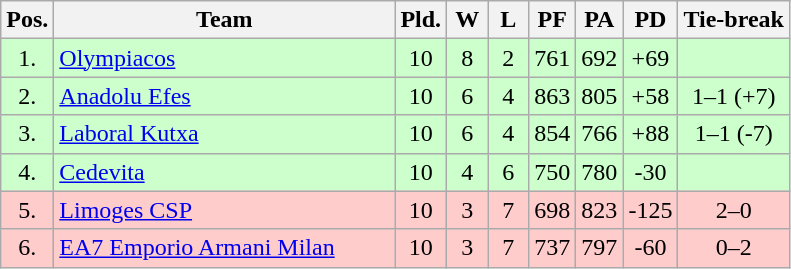<table class="wikitable" style="text-align:center">
<tr>
<th width=15>Pos.</th>
<th width=220>Team</th>
<th width=20>Pld.</th>
<th width=20>W</th>
<th width=20>L</th>
<th width=20>PF</th>
<th width=20>PA</th>
<th width=20>PD</th>
<th>Tie-break</th>
</tr>
<tr style="background:#ccffcc;">
<td>1.</td>
<td align=left> <a href='#'>Olympiacos</a></td>
<td>10</td>
<td>8</td>
<td>2</td>
<td>761</td>
<td>692</td>
<td>+69</td>
<td></td>
</tr>
<tr style="background:#ccffcc;">
<td>2.</td>
<td align=left> <a href='#'>Anadolu Efes</a></td>
<td>10</td>
<td>6</td>
<td>4</td>
<td>863</td>
<td>805</td>
<td>+58</td>
<td>1–1 (+7)</td>
</tr>
<tr style="background:#ccffcc;">
<td>3.</td>
<td align=left> <a href='#'>Laboral Kutxa</a></td>
<td>10</td>
<td>6</td>
<td>4</td>
<td>854</td>
<td>766</td>
<td>+88</td>
<td>1–1 (-7)</td>
</tr>
<tr style="background:#ccffcc;">
<td>4.</td>
<td align=left> <a href='#'>Cedevita</a></td>
<td>10</td>
<td>4</td>
<td>6</td>
<td>750</td>
<td>780</td>
<td>-30</td>
<td></td>
</tr>
<tr style="background:#fcc;">
<td>5.</td>
<td align=left> <a href='#'>Limoges CSP</a></td>
<td>10</td>
<td>3</td>
<td>7</td>
<td>698</td>
<td>823</td>
<td>-125</td>
<td>2–0</td>
</tr>
<tr style="background:#fcc;">
<td>6.</td>
<td align=left> <a href='#'>EA7 Emporio Armani Milan</a></td>
<td>10</td>
<td>3</td>
<td>7</td>
<td>737</td>
<td>797</td>
<td>-60</td>
<td>0–2</td>
</tr>
</table>
